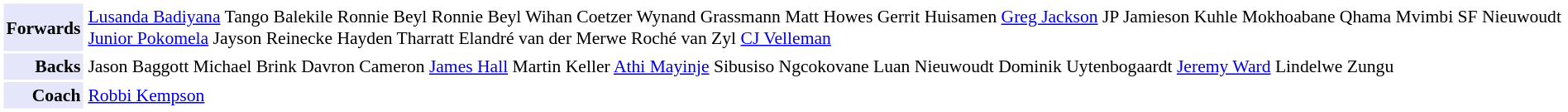<table cellpadding="2" style="border: 1px solid white; font-size:90%;">
<tr>
<td colspan="2" align="right" bgcolor="lavender"><strong>Forwards</strong></td>
<td align="left"><a href='#'>Lusanda Badiyana</a> Tango Balekile Ronnie Beyl Ronnie Beyl Wihan Coetzer Wynand Grassmann Matt Howes Gerrit Huisamen <a href='#'>Greg Jackson</a> JP Jamieson Kuhle Mokhoabane Qhama Mvimbi SF Nieuwoudt <a href='#'>Junior Pokomela</a> Jayson Reinecke Hayden Tharratt Elandré van der Merwe Roché van Zyl <a href='#'>CJ Velleman</a></td>
</tr>
<tr>
<td colspan="2" align="right" bgcolor="lavender"><strong>Backs</strong></td>
<td align="left">Jason Baggott Michael Brink Davron Cameron <a href='#'>James Hall</a> Martin Keller <a href='#'>Athi Mayinje</a> Sibusiso Ngcokovane Luan Nieuwoudt Dominik Uytenbogaardt <a href='#'>Jeremy Ward</a> Lindelwe Zungu</td>
</tr>
<tr>
<td colspan="2" align="right" bgcolor="lavender"><strong>Coach</strong></td>
<td align="left"><a href='#'>Robbi Kempson</a></td>
</tr>
</table>
